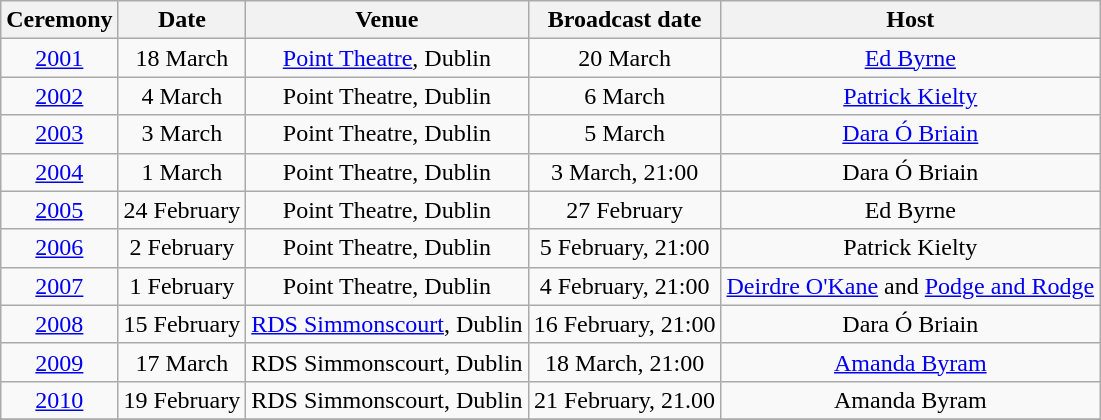<table class="sortable wikitable" style="text-align: center">
<tr>
<th>Ceremony</th>
<th>Date</th>
<th>Venue</th>
<th>Broadcast date</th>
<th>Host</th>
</tr>
<tr>
<td><a href='#'>2001</a></td>
<td>18 March</td>
<td><a href='#'>Point Theatre</a>, Dublin</td>
<td>20 March</td>
<td><a href='#'>Ed Byrne</a></td>
</tr>
<tr>
<td><a href='#'>2002</a></td>
<td>4 March</td>
<td>Point Theatre, Dublin</td>
<td>6 March</td>
<td><a href='#'>Patrick Kielty</a></td>
</tr>
<tr>
<td><a href='#'>2003</a></td>
<td>3 March</td>
<td>Point Theatre, Dublin</td>
<td>5 March</td>
<td><a href='#'>Dara Ó Briain</a></td>
</tr>
<tr>
<td><a href='#'>2004</a></td>
<td>1 March</td>
<td>Point Theatre, Dublin</td>
<td>3 March, 21:00</td>
<td>Dara Ó Briain</td>
</tr>
<tr>
<td><a href='#'>2005</a></td>
<td>24 February</td>
<td>Point Theatre, Dublin</td>
<td>27 February</td>
<td>Ed Byrne</td>
</tr>
<tr>
<td><a href='#'>2006</a></td>
<td>2 February</td>
<td>Point Theatre, Dublin</td>
<td>5 February, 21:00</td>
<td>Patrick Kielty</td>
</tr>
<tr>
<td><a href='#'>2007</a></td>
<td>1 February</td>
<td>Point Theatre, Dublin</td>
<td>4 February, 21:00</td>
<td><a href='#'>Deirdre O'Kane</a> and <a href='#'>Podge and Rodge</a></td>
</tr>
<tr>
<td><a href='#'>2008</a></td>
<td>15 February</td>
<td><a href='#'>RDS Simmonscourt</a>, Dublin</td>
<td>16 February, 21:00</td>
<td>Dara Ó Briain</td>
</tr>
<tr>
<td><a href='#'>2009</a></td>
<td>17 March</td>
<td>RDS Simmonscourt, Dublin</td>
<td>18 March, 21:00</td>
<td><a href='#'>Amanda Byram</a></td>
</tr>
<tr>
<td><a href='#'>2010</a></td>
<td>19 February</td>
<td>RDS Simmonscourt, Dublin</td>
<td>21 February, 21.00</td>
<td>Amanda Byram</td>
</tr>
<tr>
</tr>
</table>
